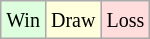<table class="wikitable">
<tr>
<td style="background-color: #ddffdd;"><small>Win</small></td>
<td style="background-color: #ffffdd;"><small>Draw</small></td>
<td style="background-color: #ffdddd;"><small>Loss</small></td>
</tr>
</table>
